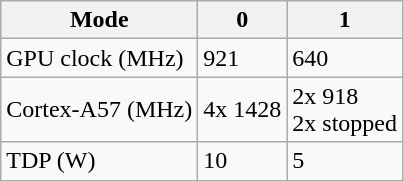<table class="wikitable">
<tr>
<th>Mode</th>
<th>0</th>
<th>1</th>
</tr>
<tr>
<td>GPU clock (MHz)</td>
<td>921</td>
<td>640</td>
</tr>
<tr>
<td>Cortex-A57 (MHz)</td>
<td>4x 1428</td>
<td>2x 918<br>2x stopped</td>
</tr>
<tr>
<td>TDP (W)</td>
<td>10</td>
<td>5</td>
</tr>
</table>
